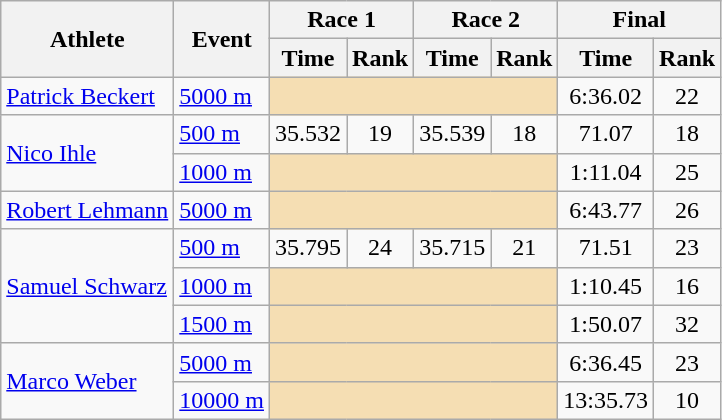<table class="wikitable">
<tr>
<th rowspan="2">Athlete</th>
<th rowspan="2">Event</th>
<th colspan="2">Race 1</th>
<th colspan="2">Race 2</th>
<th colspan="2">Final</th>
</tr>
<tr>
<th>Time</th>
<th>Rank</th>
<th>Time</th>
<th>Rank</th>
<th>Time</th>
<th>Rank</th>
</tr>
<tr>
<td><a href='#'>Patrick Beckert</a></td>
<td><a href='#'>5000 m</a></td>
<td colspan=4 bgcolor="wheat"></td>
<td align=center>6:36.02</td>
<td align=center>22</td>
</tr>
<tr>
<td rowspan=2><a href='#'>Nico Ihle</a></td>
<td><a href='#'>500 m</a></td>
<td align=center>35.532</td>
<td align=center>19</td>
<td align=center>35.539</td>
<td align=center>18</td>
<td align=center>71.07</td>
<td align=center>18</td>
</tr>
<tr>
<td><a href='#'>1000 m</a></td>
<td colspan=4 bgcolor="wheat"></td>
<td align=center>1:11.04</td>
<td align=center>25</td>
</tr>
<tr>
<td><a href='#'>Robert Lehmann</a></td>
<td><a href='#'>5000 m</a></td>
<td colspan=4 bgcolor="wheat"></td>
<td align=center>6:43.77</td>
<td align=center>26</td>
</tr>
<tr>
<td rowspan=3><a href='#'>Samuel Schwarz</a></td>
<td><a href='#'>500 m</a></td>
<td align=center>35.795</td>
<td align=center>24</td>
<td align=center>35.715</td>
<td align=center>21</td>
<td align=center>71.51</td>
<td align=center>23</td>
</tr>
<tr>
<td><a href='#'>1000 m</a></td>
<td colspan=4 bgcolor="wheat"></td>
<td align=center>1:10.45</td>
<td align=center>16</td>
</tr>
<tr>
<td><a href='#'>1500 m</a></td>
<td colspan=4 bgcolor="wheat"></td>
<td align=center>1:50.07</td>
<td align=center>32</td>
</tr>
<tr>
<td rowspan=2><a href='#'>Marco Weber</a></td>
<td><a href='#'>5000 m</a></td>
<td colspan=4 bgcolor="wheat"></td>
<td align=center>6:36.45</td>
<td align=center>23</td>
</tr>
<tr>
<td><a href='#'>10000 m</a></td>
<td colspan=4 bgcolor="wheat"></td>
<td align=center>13:35.73</td>
<td align=center>10</td>
</tr>
</table>
